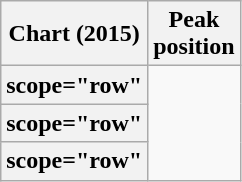<table class="wikitable sortable plainrowheaders">
<tr>
<th>Chart (2015)</th>
<th>Peak<br>position</th>
</tr>
<tr>
<th>scope="row" </th>
</tr>
<tr>
<th>scope="row" </th>
</tr>
<tr>
<th>scope="row" </th>
</tr>
</table>
